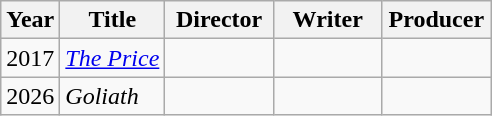<table class="wikitable">
<tr>
<th>Year</th>
<th>Title</th>
<th width=65>Director</th>
<th width=65>Writer</th>
<th width=65>Producer</th>
</tr>
<tr>
<td>2017</td>
<td><em><a href='#'>The Price</a></em></td>
<td></td>
<td></td>
<td></td>
</tr>
<tr>
<td>2026</td>
<td><em>Goliath</em></td>
<td></td>
<td></td>
<td></td>
</tr>
</table>
